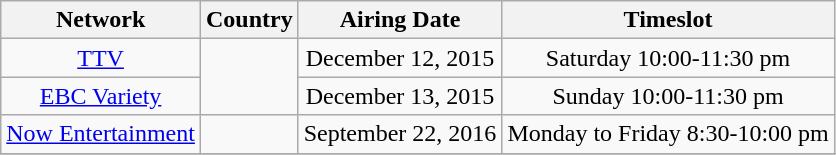<table class="wikitable"  style="text-align:center">
<tr>
<th>Network</th>
<th>Country</th>
<th>Airing Date</th>
<th>Timeslot</th>
</tr>
<tr>
<td><a href='#'>TTV</a></td>
<td rowspan=2></td>
<td>December 12, 2015</td>
<td>Saturday 10:00-11:30 pm</td>
</tr>
<tr>
<td><a href='#'>EBC Variety</a></td>
<td>December 13, 2015</td>
<td>Sunday 10:00-11:30 pm</td>
</tr>
<tr>
<td><a href='#'>Now Entertainment</a></td>
<td></td>
<td>September 22, 2016</td>
<td>Monday to Friday 8:30-10:00 pm</td>
</tr>
<tr>
</tr>
</table>
